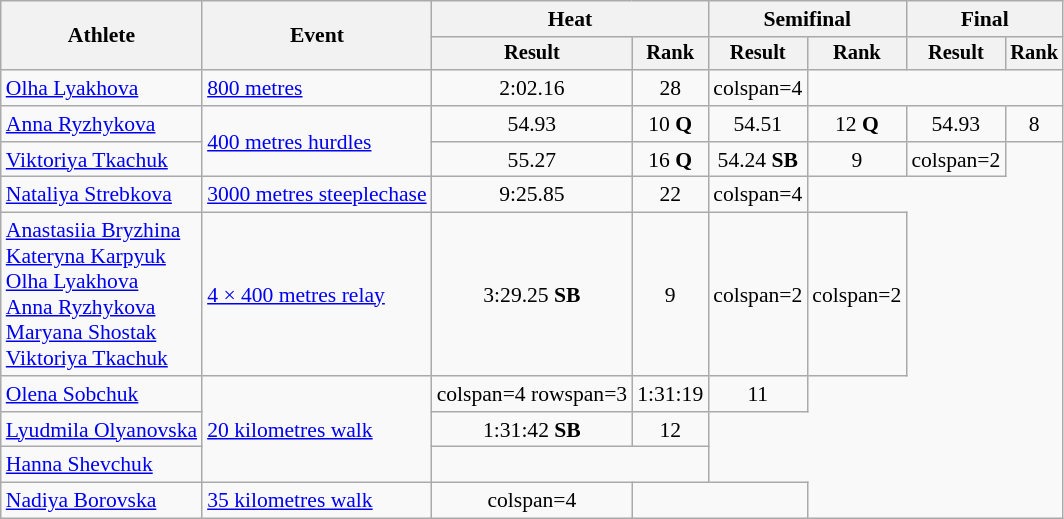<table class="wikitable" style="font-size:90%">
<tr>
<th rowspan="2">Athlete</th>
<th rowspan="2">Event</th>
<th colspan="2">Heat</th>
<th colspan="2">Semifinal</th>
<th colspan="2">Final</th>
</tr>
<tr style="font-size:95%">
<th>Result</th>
<th>Rank</th>
<th>Result</th>
<th>Rank</th>
<th>Result</th>
<th>Rank</th>
</tr>
<tr style=text-align:center>
<td style=text-align:left><a href='#'>Olha Lyakhova</a></td>
<td style=text-align:left><a href='#'>800 metres</a></td>
<td>2:02.16</td>
<td>28</td>
<td>colspan=4</td>
</tr>
<tr style=text-align:center>
<td style=text-align:left><a href='#'>Anna Ryzhykova</a></td>
<td style=text-align:left rowspan=2><a href='#'>400 metres hurdles</a></td>
<td>54.93</td>
<td>10 <strong>Q</strong></td>
<td>54.51</td>
<td>12 <strong>Q</strong></td>
<td>54.93</td>
<td>8</td>
</tr>
<tr style=text-align:center>
<td style=text-align:left><a href='#'>Viktoriya Tkachuk</a></td>
<td>55.27</td>
<td>16 <strong>Q</strong></td>
<td>54.24 <strong>SB</strong></td>
<td>9</td>
<td>colspan=2 </td>
</tr>
<tr style=text-align:center>
<td style=text-align:left><a href='#'>Nataliya Strebkova</a></td>
<td style=text-align:left><a href='#'>3000 metres steeplechase</a></td>
<td>9:25.85</td>
<td>22</td>
<td>colspan=4 </td>
</tr>
<tr style=text-align:center>
<td style=text-align:left><a href='#'>Anastasiia Bryzhina</a><br><a href='#'>Kateryna Karpyuk</a><br><a href='#'>Olha Lyakhova</a><br><a href='#'>Anna Ryzhykova</a><br><a href='#'>Maryana Shostak</a><br><a href='#'>Viktoriya Tkachuk</a></td>
<td style=text-align:left><a href='#'>4 × 400 metres relay</a></td>
<td>3:29.25 <strong>SB</strong></td>
<td>9</td>
<td>colspan=2 </td>
<td>colspan=2 </td>
</tr>
<tr style=text-align:center>
<td style=text-align:left><a href='#'>Olena Sobchuk</a></td>
<td style=text-align:left rowspan=3><a href='#'>20 kilometres walk</a></td>
<td>colspan=4 rowspan=3 </td>
<td>1:31:19</td>
<td>11</td>
</tr>
<tr style=text-align:center>
<td style=text-align:left><a href='#'>Lyudmila Olyanovska</a></td>
<td>1:31:42 <strong>SB</strong></td>
<td>12</td>
</tr>
<tr style=text-align:center>
<td style=text-align:left><a href='#'>Hanna Shevchuk</a></td>
<td colspan=2></td>
</tr>
<tr style=text-align:center>
<td style=text-align:left><a href='#'>Nadiya Borovska</a></td>
<td style=text-align:left><a href='#'>35 kilometres walk</a></td>
<td>colspan=4 </td>
<td colspan=2></td>
</tr>
</table>
